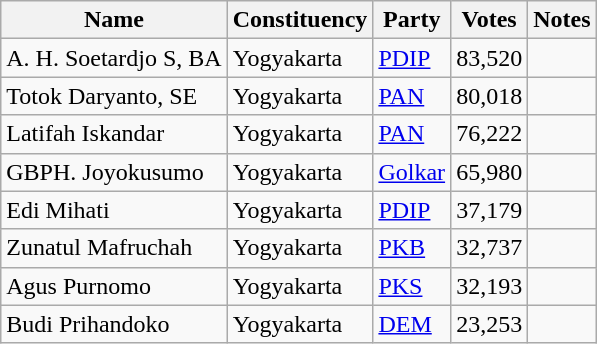<table class="wikitable sortable">
<tr>
<th>Name</th>
<th>Constituency</th>
<th>Party</th>
<th>Votes</th>
<th>Notes</th>
</tr>
<tr>
<td>A. H. Soetardjo S, BA</td>
<td>Yogyakarta</td>
<td><a href='#'>PDIP</a></td>
<td>83,520</td>
<td></td>
</tr>
<tr>
<td>Totok Daryanto, SE</td>
<td>Yogyakarta</td>
<td><a href='#'>PAN</a></td>
<td>80,018</td>
<td></td>
</tr>
<tr>
<td>Latifah Iskandar</td>
<td>Yogyakarta</td>
<td><a href='#'>PAN</a></td>
<td>76,222</td>
<td></td>
</tr>
<tr>
<td>GBPH. Joyokusumo</td>
<td>Yogyakarta</td>
<td><a href='#'>Golkar</a></td>
<td>65,980</td>
<td></td>
</tr>
<tr>
<td>Edi Mihati</td>
<td>Yogyakarta</td>
<td><a href='#'>PDIP</a></td>
<td>37,179</td>
<td></td>
</tr>
<tr>
<td>Zunatul Mafruchah</td>
<td>Yogyakarta</td>
<td><a href='#'>PKB</a></td>
<td>32,737</td>
<td></td>
</tr>
<tr>
<td>Agus Purnomo</td>
<td>Yogyakarta</td>
<td><a href='#'>PKS</a></td>
<td>32,193</td>
<td></td>
</tr>
<tr>
<td>Budi Prihandoko</td>
<td>Yogyakarta</td>
<td><a href='#'>DEM</a></td>
<td>23,253</td>
<td></td>
</tr>
</table>
